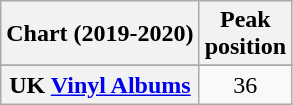<table class="wikitable sortable plainrowheaders" style="text-align: center;">
<tr>
<th scope="col">Chart (2019-2020)</th>
<th scope="col">Peak<br>position</th>
</tr>
<tr>
</tr>
<tr>
</tr>
<tr>
</tr>
<tr>
<th scope="row">UK <a href='#'>Vinyl Albums</a></th>
<td>36</td>
</tr>
</table>
